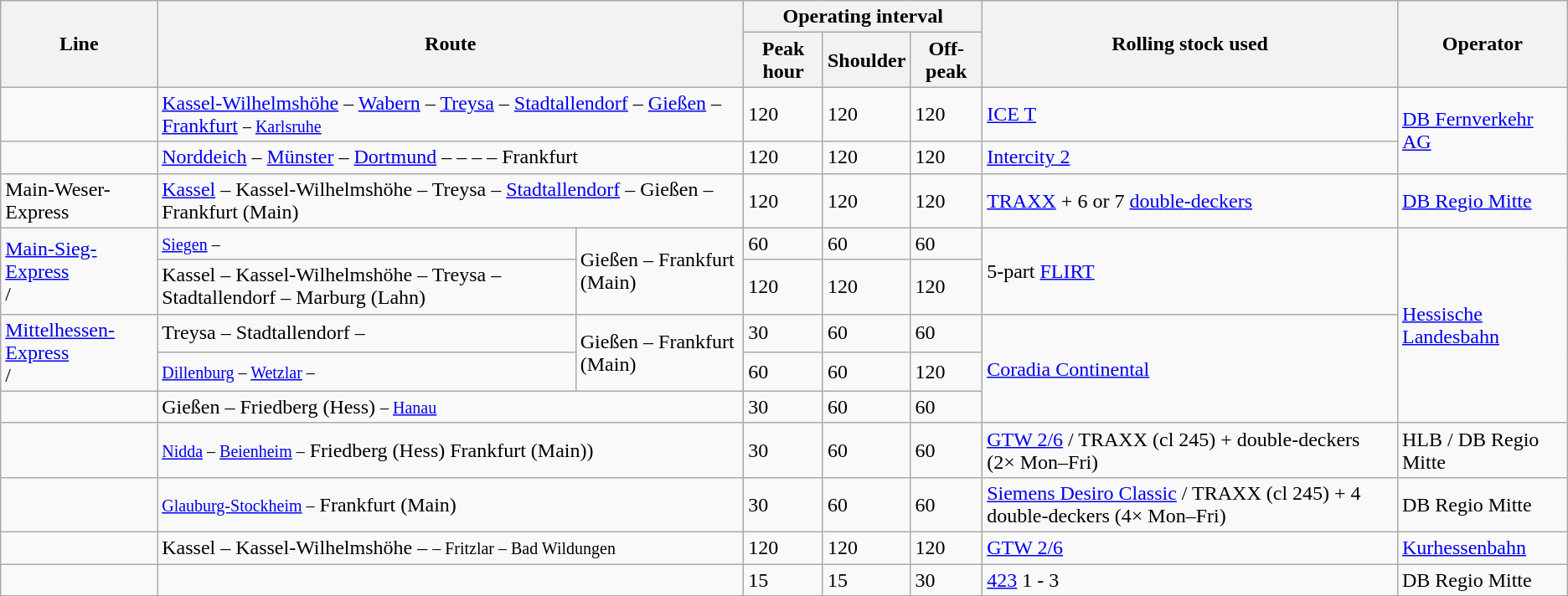<table class="wikitable">
<tr>
<th rowspan="2">Line</th>
<th rowspan="2" colspan="2">Route</th>
<th colspan="3">Operating interval</th>
<th rowspan="2">Rolling stock used</th>
<th rowspan="2">Operator</th>
</tr>
<tr>
<th>Peak hour</th>
<th>Shoulder</th>
<th>Off-peak</th>
</tr>
<tr>
<td></td>
<td colspan="2"> <a href='#'>Kassel-Wilhelmshöhe</a> – <a href='#'>Wabern</a> – <a href='#'>Treysa</a> – <a href='#'>Stadtallendorf</a>  –  <a href='#'>Gießen</a> –  <a href='#'>Frankfurt</a> <small>– <a href='#'>Karlsruhe</a></small></td>
<td>120</td>
<td>120</td>
<td>120</td>
<td><a href='#'>ICE T</a></td>
<td rowspan="2"><a href='#'>DB Fernverkehr AG</a></td>
</tr>
<tr>
<td></td>
<td colspan="2"><a href='#'>Norddeich</a> – <a href='#'>Münster</a> – <a href='#'>Dortmund</a> –  –  –  – Frankfurt</td>
<td>120</td>
<td>120</td>
<td>120</td>
<td><a href='#'>Intercity 2</a></td>
</tr>
<tr>
<td>Main-Weser-Express<br></td>
<td colspan="2"><a href='#'>Kassel</a> – Kassel-Wilhelmshöhe –  Treysa – <a href='#'>Stadtallendorf</a> –  Gießen –  Frankfurt (Main)</td>
<td>120</td>
<td>120</td>
<td>120</td>
<td><a href='#'>TRAXX</a> + 6 or 7 <a href='#'>double-deckers</a></td>
<td><a href='#'>DB Regio Mitte</a></td>
</tr>
<tr>
<td rowspan="2"><a href='#'>Main-Sieg-Express</a><br> / </td>
<td><small><a href='#'>Siegen</a> –</small></td>
<td rowspan="2">Gießen –  Frankfurt (Main)</td>
<td>60</td>
<td>60</td>
<td>60</td>
<td rowspan="2">5-part <a href='#'>FLIRT</a></td>
<td rowspan="5"><a href='#'>Hessische Landesbahn</a></td>
</tr>
<tr>
<td>Kassel – Kassel-Wilhelmshöhe –  Treysa – Stadtallendorf – Marburg (Lahn)</td>
<td>120</td>
<td>120</td>
<td>120</td>
</tr>
<tr>
<td rowspan="2"><a href='#'>Mittelhessen-Express</a><br> / </td>
<td>Treysa – Stadtallendorf – </td>
<td rowspan="2">Gießen –  Frankfurt (Main)</td>
<td>30</td>
<td>60</td>
<td>60</td>
<td rowspan="3"><a href='#'>Coradia Continental</a></td>
</tr>
<tr>
<td><small><a href='#'>Dillenburg</a> –  <a href='#'>Wetzlar</a> –</small></td>
<td>60</td>
<td>60</td>
<td>120</td>
</tr>
<tr>
<td></td>
<td colspan="2">Gießen – Friedberg (Hess) <small>– <a href='#'>Hanau</a></small></td>
<td>30</td>
<td>60</td>
<td>60</td>
</tr>
<tr>
<td></td>
<td colspan="2"><small><a href='#'>Nidda</a> – <a href='#'>Beienheim</a> –</small> Friedberg (Hess)  Frankfurt (Main))</td>
<td>30</td>
<td>60</td>
<td>60</td>
<td><a href='#'>GTW 2/6</a> / TRAXX (cl 245) + double-deckers (2× Mon–Fri)</td>
<td>HLB / DB Regio Mitte</td>
</tr>
<tr>
<td></td>
<td colspan="2"><small><a href='#'>Glauburg-Stockheim</a> –</small>  Frankfurt (Main)</td>
<td>30</td>
<td>60</td>
<td>60</td>
<td><a href='#'>Siemens Desiro Classic</a> / TRAXX (cl 245) + 4 double-deckers (4× Mon–Fri)</td>
<td>DB Regio Mitte</td>
</tr>
<tr>
<td></td>
<td colspan="2">Kassel – Kassel-Wilhelmshöhe –  <small>– Fritzlar – Bad Wildungen</small></td>
<td>120</td>
<td>120</td>
<td>120</td>
<td><a href='#'>GTW 2/6</a></td>
<td><a href='#'>Kurhessenbahn</a></td>
</tr>
<tr>
<td></td>
<td colspan="2">   </td>
<td>15</td>
<td>15</td>
<td>30</td>
<td><a href='#'>423</a> 1 - 3</td>
<td>DB Regio Mitte</td>
</tr>
<tr>
</tr>
</table>
